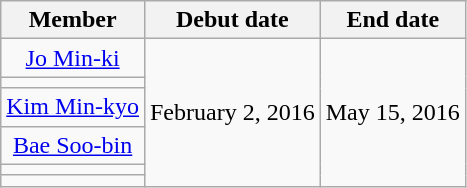<table class="wikitable" style="text-align:center;">
<tr>
<th>Member</th>
<th>Debut date</th>
<th>End date</th>
</tr>
<tr>
<td><a href='#'>Jo Min-ki</a></td>
<td rowspan=6>February 2, 2016</td>
<td rowspan=6>May 15, 2016</td>
</tr>
<tr>
<td></td>
</tr>
<tr>
<td><a href='#'>Kim Min-kyo</a></td>
</tr>
<tr>
<td><a href='#'>Bae Soo-bin</a></td>
</tr>
<tr>
<td></td>
</tr>
<tr>
<td></td>
</tr>
</table>
